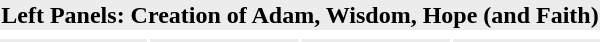<table align=center>
<tr>
<th colspan="4" style="background:#ECECEC; "><strong>Left Panels: Creation of Adam, Wisdom, Hope (and Faith)</strong></th>
</tr>
<tr>
<td></td>
<td></td>
<td></td>
<td></td>
</tr>
<tr>
<td style="background:#ECECEC; "></td>
<td style="background:#ECECEC; "></td>
<td style="background:#ECECEC; "></td>
<td style="background:#ECECEC; "></td>
</tr>
</table>
